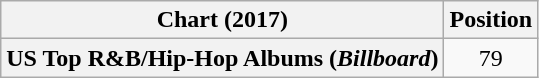<table class="wikitable plainrowheaders" style="text-align:center">
<tr>
<th scope="col">Chart (2017)</th>
<th scope="col">Position</th>
</tr>
<tr>
<th scope="row">US Top R&B/Hip-Hop Albums (<em>Billboard</em>)</th>
<td>79</td>
</tr>
</table>
